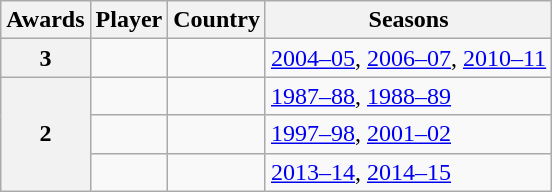<table class="wikitable">
<tr>
<th>Awards</th>
<th>Player</th>
<th>Country</th>
<th>Seasons</th>
</tr>
<tr>
<th>3</th>
<td></td>
<td></td>
<td><a href='#'>2004–05</a>, <a href='#'>2006–07</a>, <a href='#'>2010–11</a></td>
</tr>
<tr>
<th rowspan="3">2</th>
<td></td>
<td></td>
<td><a href='#'>1987–88</a>, <a href='#'>1988–89</a></td>
</tr>
<tr>
<td></td>
<td></td>
<td><a href='#'>1997–98</a>, <a href='#'>2001–02</a></td>
</tr>
<tr>
<td></td>
<td></td>
<td><a href='#'>2013–14</a>, <a href='#'>2014–15</a></td>
</tr>
</table>
